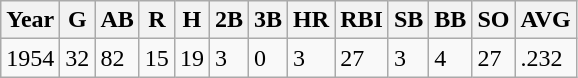<table class="wikitable">
<tr>
<th><strong>Year</strong></th>
<th><strong>G</strong></th>
<th><strong>AB</strong></th>
<th><strong>R</strong></th>
<th><strong>H</strong></th>
<th><strong>2B</strong></th>
<th><strong>3B</strong></th>
<th><strong>HR</strong></th>
<th><strong>RBI</strong></th>
<th><strong>SB</strong></th>
<th><strong>BB</strong></th>
<th><strong>SO</strong></th>
<th><strong>AVG</strong></th>
</tr>
<tr>
<td>1954</td>
<td>32</td>
<td>82</td>
<td>15</td>
<td>19</td>
<td>3</td>
<td>0</td>
<td>3</td>
<td>27</td>
<td>3</td>
<td>4</td>
<td>27</td>
<td>.232</td>
</tr>
</table>
